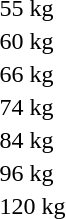<table>
<tr>
<td rowspan=2>55 kg</td>
<td rowspan=2></td>
<td rowspan=2></td>
<td></td>
</tr>
<tr>
<td></td>
</tr>
<tr>
<td rowspan=2>60 kg</td>
<td rowspan=2></td>
<td rowspan=2></td>
<td></td>
</tr>
<tr>
<td></td>
</tr>
<tr>
<td rowspan=2>66 kg</td>
<td rowspan=2></td>
<td rowspan=2></td>
<td></td>
</tr>
<tr>
<td></td>
</tr>
<tr>
<td rowspan=2>74 kg</td>
<td rowspan=2></td>
<td rowspan=2></td>
<td></td>
</tr>
<tr>
<td></td>
</tr>
<tr>
<td rowspan=2>84 kg</td>
<td rowspan=2></td>
<td rowspan=2></td>
<td></td>
</tr>
<tr>
<td></td>
</tr>
<tr>
<td rowspan=2>96 kg</td>
<td rowspan=2></td>
<td rowspan=2></td>
<td></td>
</tr>
<tr>
<td></td>
</tr>
<tr>
<td rowspan=2>120 kg</td>
<td rowspan=2></td>
<td rowspan=2></td>
<td></td>
</tr>
<tr>
<td></td>
</tr>
</table>
